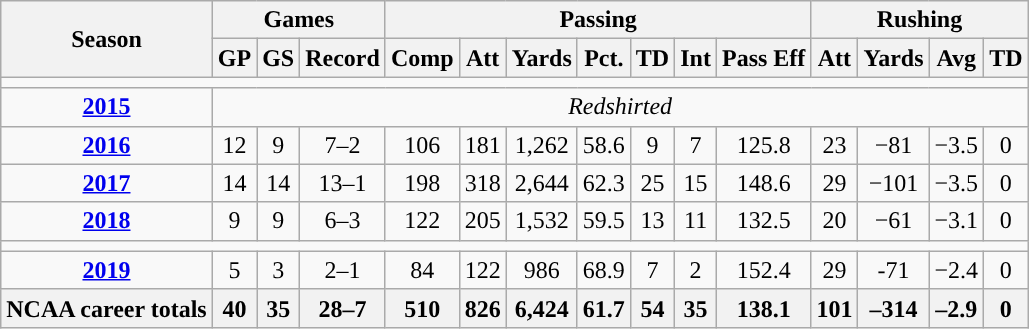<table class=wikitable style="text-align:center;">
<tr>
<th rowspan=2>Season</th>
<th colspan=3>Games</th>
<th colspan=7>Passing</th>
<th colspan=4>Rushing</th>
</tr>
<tr>
<th>GP</th>
<th>GS</th>
<th>Record</th>
<th>Comp</th>
<th>Att</th>
<th>Yards</th>
<th>Pct.</th>
<th>TD</th>
<th>Int</th>
<th>Pass Eff</th>
<th>Att</th>
<th>Yards</th>
<th>Avg</th>
<th>TD</th>
</tr>
<tr>
<td ! colspan="15"></td>
</tr>
<tr>
<td><strong><a href='#'>2015</a></strong></td>
<td colspan="15"><em>Redshirted </em></td>
</tr>
<tr>
<td><strong><a href='#'>2016</a></strong></td>
<td>12</td>
<td>9</td>
<td>7–2</td>
<td>106</td>
<td>181</td>
<td>1,262</td>
<td>58.6</td>
<td>9</td>
<td>7</td>
<td>125.8</td>
<td>23</td>
<td>−81</td>
<td>−3.5</td>
<td>0</td>
</tr>
<tr>
<td><strong><a href='#'>2017</a></strong></td>
<td>14</td>
<td>14</td>
<td>13–1</td>
<td>198</td>
<td>318</td>
<td>2,644</td>
<td>62.3</td>
<td>25</td>
<td>15</td>
<td>148.6</td>
<td>29</td>
<td>−101</td>
<td>−3.5</td>
<td>0</td>
</tr>
<tr>
<td><strong><a href='#'>2018</a></strong></td>
<td>9</td>
<td>9</td>
<td>6–3</td>
<td>122</td>
<td>205</td>
<td>1,532</td>
<td>59.5</td>
<td>13</td>
<td>11</td>
<td>132.5</td>
<td>20</td>
<td>−61</td>
<td>−3.1</td>
<td>0</td>
</tr>
<tr>
<td ! colspan="15"></td>
</tr>
<tr>
<td><strong><a href='#'>2019</a></strong></td>
<td>5</td>
<td>3</td>
<td>2–1</td>
<td>84</td>
<td>122</td>
<td>986</td>
<td>68.9</td>
<td>7</td>
<td>2</td>
<td>152.4</td>
<td>29</td>
<td>-71</td>
<td>−2.4</td>
<td>0</td>
</tr>
<tr>
<th>NCAA career totals</th>
<th>40</th>
<th>35</th>
<th>28–7</th>
<th>510</th>
<th>826</th>
<th>6,424</th>
<th>61.7</th>
<th>54</th>
<th>35</th>
<th>138.1</th>
<th>101</th>
<th>–314</th>
<th>–2.9</th>
<th>0</th>
</tr>
</table>
